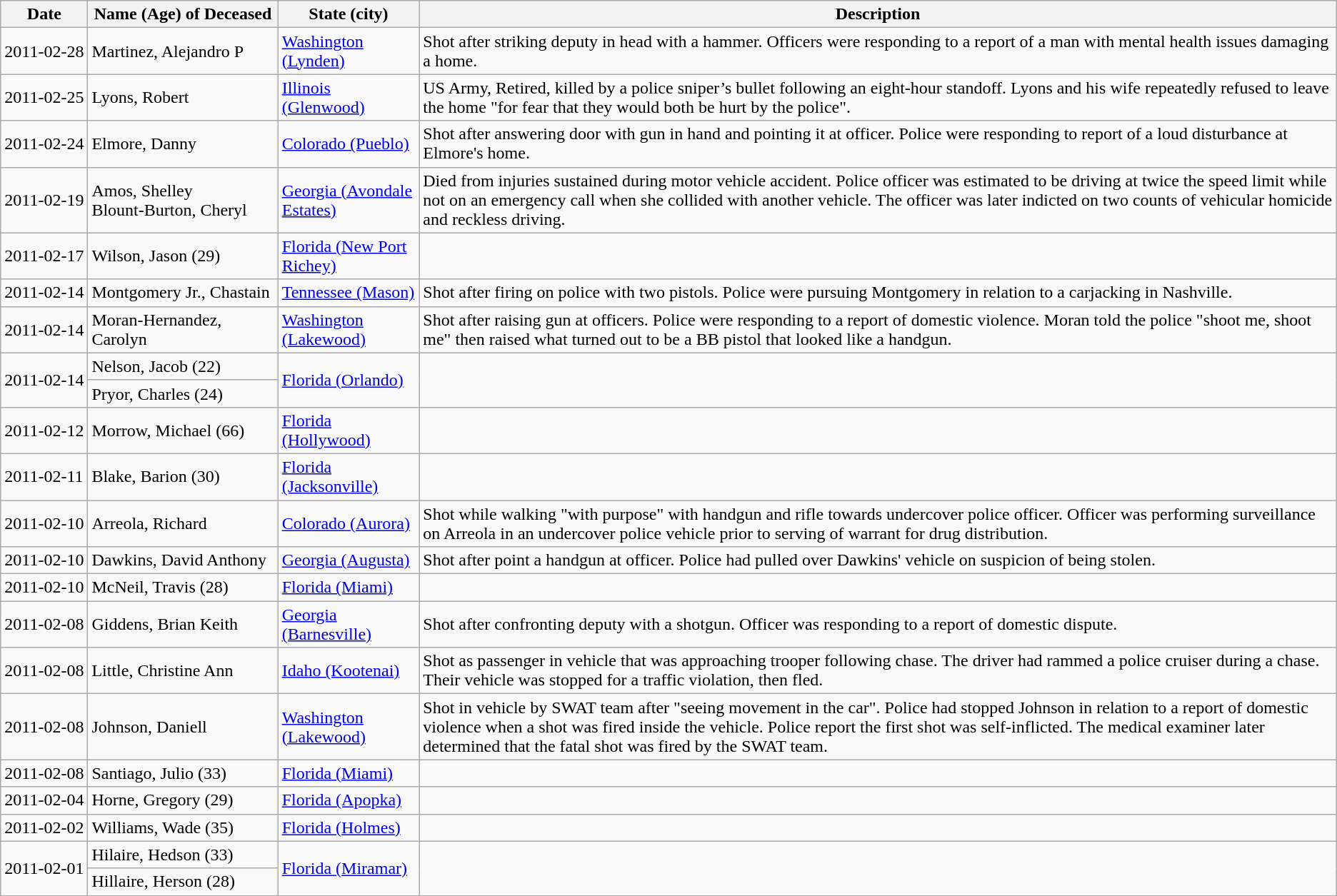<table class="wikitable sortable" id="killed">
<tr>
<th>Date</th>
<th nowrap>Name (Age) of Deceased</th>
<th>State (city)</th>
<th>Description</th>
</tr>
<tr>
<td>2011-02-28</td>
<td>Martinez, Alejandro P</td>
<td><a href='#'>Washington (Lynden)</a></td>
<td>Shot after striking deputy in head with a hammer.  Officers were responding to a report of a man with mental health issues damaging a home.</td>
</tr>
<tr>
<td>2011-02-25</td>
<td>Lyons, Robert</td>
<td><a href='#'>Illinois (Glenwood)</a></td>
<td>US Army, Retired, killed by a police sniper’s bullet following an eight-hour standoff. Lyons and his wife repeatedly refused to leave the home "for fear that they would both be hurt by the police".</td>
</tr>
<tr>
<td>2011-02-24</td>
<td>Elmore, Danny</td>
<td><a href='#'>Colorado (Pueblo)</a></td>
<td>Shot after answering door with gun in hand and pointing it at officer.  Police were responding to report of a loud disturbance at Elmore's home.</td>
</tr>
<tr>
<td>2011-02-19</td>
<td>Amos, Shelley<br>Blount-Burton, Cheryl</td>
<td><a href='#'>Georgia (Avondale Estates)</a></td>
<td>Died from injuries sustained during motor vehicle accident.  Police officer was estimated to be driving at twice the speed limit while not on an emergency call when she collided with another vehicle.  The officer was later indicted on two counts of vehicular homicide and reckless driving.</td>
</tr>
<tr>
<td>2011-02-17</td>
<td>Wilson, Jason (29)</td>
<td><a href='#'>Florida (New Port Richey)</a></td>
<td></td>
</tr>
<tr>
<td>2011-02-14</td>
<td>Montgomery Jr., Chastain</td>
<td><a href='#'>Tennessee (Mason)</a></td>
<td>Shot after firing on police with two pistols. Police were pursuing Montgomery in relation to a carjacking in Nashville.</td>
</tr>
<tr>
<td>2011-02-14</td>
<td>Moran-Hernandez, Carolyn</td>
<td><a href='#'>Washington (Lakewood)</a></td>
<td>Shot after raising gun at officers.  Police were responding to a report of domestic violence.  Moran told the police "shoot me, shoot me" then raised what turned out to be a BB pistol that looked like a handgun.</td>
</tr>
<tr>
<td rowspan="2">2011-02-14</td>
<td>Nelson, Jacob (22)</td>
<td rowspan="2"><a href='#'>Florida (Orlando)</a></td>
<td rowspan="2"></td>
</tr>
<tr>
<td>Pryor, Charles (24)</td>
</tr>
<tr>
<td>2011-02-12</td>
<td>Morrow, Michael (66)</td>
<td><a href='#'>Florida (Hollywood)</a></td>
<td></td>
</tr>
<tr>
<td>2011-02-11</td>
<td>Blake, Barion (30)</td>
<td><a href='#'>Florida (Jacksonville)</a></td>
<td></td>
</tr>
<tr>
<td>2011-02-10</td>
<td>Arreola, Richard</td>
<td><a href='#'>Colorado (Aurora)</a></td>
<td>Shot while walking "with purpose" with handgun and rifle towards undercover police officer.  Officer was performing surveillance on Arreola in an undercover police vehicle prior to serving of warrant for drug distribution.</td>
</tr>
<tr>
<td>2011-02-10</td>
<td>Dawkins, David Anthony</td>
<td><a href='#'>Georgia (Augusta)</a></td>
<td>Shot after point a handgun at officer.  Police had pulled over Dawkins' vehicle on suspicion of being stolen.</td>
</tr>
<tr>
<td>2011-02-10</td>
<td>McNeil, Travis (28)</td>
<td><a href='#'>Florida (Miami)</a></td>
<td></td>
</tr>
<tr>
<td nowrap="">2011-02-08</td>
<td>Giddens, Brian Keith</td>
<td><a href='#'>Georgia (Barnesville)</a></td>
<td>Shot after confronting deputy with a shotgun.  Officer was responding to a report of domestic dispute.</td>
</tr>
<tr>
<td nowrap="">2011-02-08</td>
<td>Little, Christine Ann</td>
<td><a href='#'>Idaho (Kootenai)</a></td>
<td>Shot as passenger in vehicle that was approaching trooper following chase.  The driver had rammed a police cruiser during a chase.   Their vehicle was stopped for a traffic violation, then fled.</td>
</tr>
<tr>
<td nowrap="">2011-02-08</td>
<td>Johnson, Daniell</td>
<td><a href='#'>Washington (Lakewood)</a></td>
<td>Shot in vehicle by SWAT team after "seeing movement in the car". Police had stopped Johnson in relation to a report of domestic violence when a shot was fired inside the vehicle. Police report the first shot was self-inflicted. The medical examiner later determined that the fatal shot was fired by the SWAT team.</td>
</tr>
<tr>
<td>2011-02-08</td>
<td>Santiago, Julio (33)</td>
<td><a href='#'>Florida (Miami)</a></td>
<td></td>
</tr>
<tr>
<td>2011-02-04</td>
<td>Horne, Gregory (29)</td>
<td><a href='#'>Florida (Apopka)</a></td>
<td></td>
</tr>
<tr>
<td>2011-02-02</td>
<td>Williams, Wade (35)</td>
<td><a href='#'>Florida (Holmes)</a></td>
<td></td>
</tr>
<tr>
<td rowspan="2">2011-02-01</td>
<td>Hilaire, Hedson (33)</td>
<td rowspan="2"><a href='#'>Florida (Miramar)</a></td>
<td rowspan="2"></td>
</tr>
<tr>
<td>Hillaire, Herson (28)</td>
</tr>
</table>
